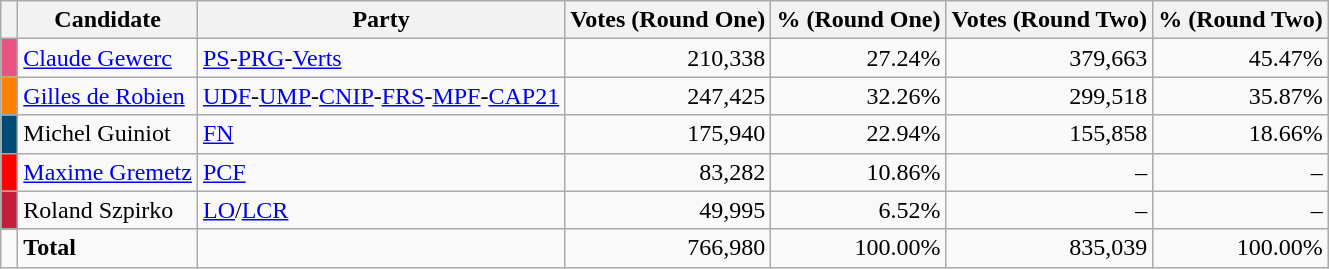<table class="wikitable" style="text-align:right">
<tr>
<th></th>
<th>Candidate</th>
<th>Party</th>
<th>Votes (Round One)</th>
<th>% (Round One)</th>
<th>Votes (Round Two)</th>
<th>% (Round Two)</th>
</tr>
<tr>
<td bgcolor="#E75480"> </td>
<td align=left><a href='#'>Claude Gewerc</a></td>
<td align=left><a href='#'>PS</a>-<a href='#'>PRG</a>-<a href='#'>Verts</a></td>
<td>210,338</td>
<td>27.24%</td>
<td>379,663</td>
<td>45.47%</td>
</tr>
<tr>
<td bgcolor="#FF7F00"> </td>
<td align=left><a href='#'>Gilles de Robien</a></td>
<td align=left><a href='#'>UDF</a>-<a href='#'>UMP</a>-<a href='#'>CNIP</a>-<a href='#'>FRS</a>-<a href='#'>MPF</a>-<a href='#'>CAP21</a></td>
<td>247,425</td>
<td>32.26%</td>
<td>299,518</td>
<td>35.87%</td>
</tr>
<tr>
<td bgcolor="#004A77"> </td>
<td align=left>Michel Guiniot</td>
<td align=left><a href='#'>FN</a></td>
<td>175,940</td>
<td>22.94%</td>
<td>155,858</td>
<td>18.66%</td>
</tr>
<tr>
<td bgcolor="RED"> </td>
<td align=left><a href='#'>Maxime Gremetz</a></td>
<td align=left><a href='#'>PCF</a></td>
<td>83,282</td>
<td>10.86%</td>
<td>–</td>
<td>–</td>
</tr>
<tr>
<td bgcolor="#C41E3A"> </td>
<td align=left>Roland Szpirko</td>
<td align=left><a href='#'>LO</a>/<a href='#'>LCR</a></td>
<td>49,995</td>
<td>6.52%</td>
<td>–</td>
<td>–</td>
</tr>
<tr>
<td></td>
<td align=left><strong>Total</strong></td>
<td align=left></td>
<td>766,980</td>
<td>100.00%</td>
<td>835,039</td>
<td>100.00%</td>
</tr>
</table>
